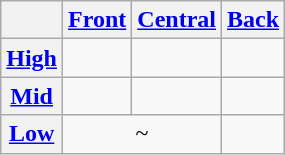<table class="wikitable IPA">
<tr>
<th></th>
<th><a href='#'>Front</a></th>
<th><a href='#'>Central</a></th>
<th><a href='#'>Back</a></th>
</tr>
<tr style="text-align: center;">
<th><strong><a href='#'>High</a></strong></th>
<td></td>
<td></td>
<td></td>
</tr>
<tr style="text-align: center;">
<th><a href='#'>Mid</a></th>
<td></td>
<td></td>
<td></td>
</tr>
<tr style="text-align: center;">
<th><strong><a href='#'>Low</a></strong></th>
<td colspan="2"> ~ </td>
<td></td>
</tr>
</table>
